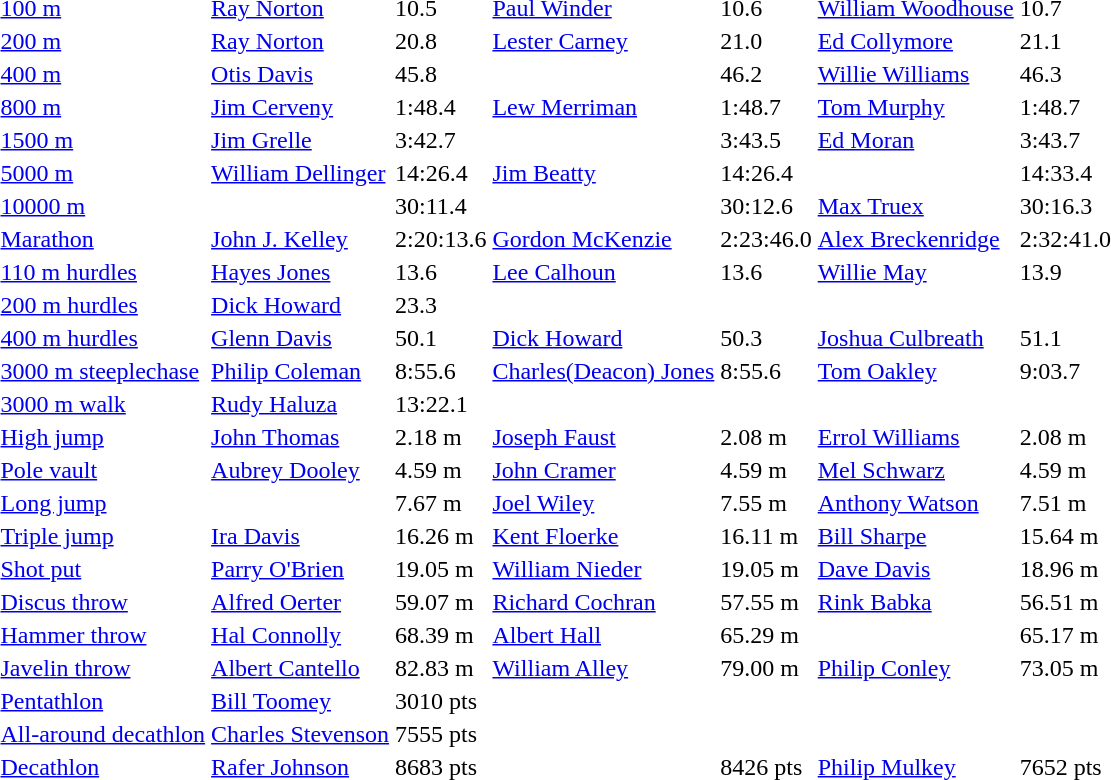<table>
<tr>
<td><a href='#'>100 m</a></td>
<td><a href='#'>Ray Norton</a></td>
<td>10.5</td>
<td><a href='#'>Paul Winder</a></td>
<td>10.6</td>
<td><a href='#'>William Woodhouse</a></td>
<td>10.7</td>
</tr>
<tr>
<td><a href='#'>200 m</a></td>
<td><a href='#'>Ray Norton</a></td>
<td>20.8</td>
<td><a href='#'>Lester Carney</a></td>
<td>21.0</td>
<td><a href='#'>Ed Collymore</a></td>
<td>21.1</td>
</tr>
<tr>
<td><a href='#'>400 m</a></td>
<td><a href='#'>Otis Davis</a></td>
<td>45.8</td>
<td></td>
<td>46.2</td>
<td><a href='#'>Willie Williams</a></td>
<td>46.3</td>
</tr>
<tr>
<td><a href='#'>800 m</a></td>
<td><a href='#'>Jim Cerveny</a></td>
<td>1:48.4</td>
<td><a href='#'>Lew Merriman</a></td>
<td>1:48.7</td>
<td><a href='#'>Tom Murphy</a></td>
<td>1:48.7</td>
</tr>
<tr>
<td><a href='#'>1500 m</a></td>
<td><a href='#'>Jim Grelle</a></td>
<td>3:42.7</td>
<td></td>
<td>3:43.5</td>
<td><a href='#'>Ed Moran</a></td>
<td>3:43.7</td>
</tr>
<tr>
<td><a href='#'>5000 m</a></td>
<td><a href='#'>William Dellinger</a></td>
<td>14:26.4</td>
<td><a href='#'>Jim Beatty</a></td>
<td>14:26.4</td>
<td></td>
<td>14:33.4</td>
</tr>
<tr>
<td><a href='#'>10000 m</a></td>
<td></td>
<td>30:11.4</td>
<td></td>
<td>30:12.6</td>
<td><a href='#'>Max Truex</a></td>
<td>30:16.3</td>
</tr>
<tr>
<td><a href='#'>Marathon</a></td>
<td><a href='#'>John J. Kelley</a></td>
<td>2:20:13.6</td>
<td><a href='#'>Gordon McKenzie</a></td>
<td>2:23:46.0</td>
<td><a href='#'>Alex Breckenridge</a></td>
<td>2:32:41.0</td>
</tr>
<tr>
<td><a href='#'>110 m hurdles</a></td>
<td><a href='#'>Hayes Jones</a></td>
<td>13.6</td>
<td><a href='#'>Lee Calhoun</a></td>
<td>13.6</td>
<td><a href='#'>Willie May</a></td>
<td>13.9</td>
</tr>
<tr>
<td><a href='#'>200 m hurdles</a></td>
<td><a href='#'>Dick Howard</a></td>
<td>23.3</td>
<td></td>
<td></td>
<td></td>
<td></td>
</tr>
<tr>
<td><a href='#'>400 m hurdles</a></td>
<td><a href='#'>Glenn Davis</a></td>
<td>50.1</td>
<td><a href='#'>Dick Howard</a></td>
<td>50.3</td>
<td><a href='#'>Joshua Culbreath</a></td>
<td>51.1</td>
</tr>
<tr>
<td><a href='#'>3000 m steeplechase</a></td>
<td><a href='#'>Philip Coleman</a></td>
<td>8:55.6</td>
<td><a href='#'>Charles(Deacon) Jones</a></td>
<td>8:55.6</td>
<td><a href='#'>Tom Oakley</a></td>
<td>9:03.7</td>
</tr>
<tr>
<td><a href='#'>3000 m walk</a></td>
<td><a href='#'>Rudy Haluza</a></td>
<td>13:22.1</td>
<td></td>
<td></td>
<td></td>
<td></td>
</tr>
<tr>
<td><a href='#'>High jump</a></td>
<td><a href='#'>John Thomas</a></td>
<td>2.18 m</td>
<td><a href='#'>Joseph Faust</a></td>
<td>2.08 m</td>
<td><a href='#'>Errol Williams</a></td>
<td>2.08 m</td>
</tr>
<tr>
<td><a href='#'>Pole vault</a></td>
<td><a href='#'>Aubrey Dooley</a></td>
<td>4.59 m</td>
<td><a href='#'>John Cramer</a></td>
<td>4.59 m</td>
<td><a href='#'>Mel Schwarz</a></td>
<td>4.59 m</td>
</tr>
<tr>
<td><a href='#'>Long jump</a></td>
<td></td>
<td>7.67 m</td>
<td><a href='#'>Joel Wiley</a></td>
<td>7.55 m</td>
<td><a href='#'>Anthony Watson</a></td>
<td>7.51 m</td>
</tr>
<tr>
<td><a href='#'>Triple jump</a></td>
<td><a href='#'>Ira Davis</a></td>
<td>16.26 m</td>
<td><a href='#'>Kent Floerke</a></td>
<td>16.11 m</td>
<td><a href='#'>Bill Sharpe</a></td>
<td>15.64 m</td>
</tr>
<tr>
<td><a href='#'>Shot put</a></td>
<td><a href='#'>Parry O'Brien</a></td>
<td>19.05 m</td>
<td><a href='#'>William Nieder</a></td>
<td>19.05 m</td>
<td><a href='#'>Dave Davis</a></td>
<td>18.96 m</td>
</tr>
<tr>
<td><a href='#'>Discus throw</a></td>
<td><a href='#'>Alfred Oerter</a></td>
<td>59.07 m</td>
<td><a href='#'>Richard Cochran</a></td>
<td>57.55 m</td>
<td><a href='#'>Rink Babka</a></td>
<td>56.51 m</td>
</tr>
<tr>
<td><a href='#'>Hammer throw</a></td>
<td><a href='#'>Hal Connolly</a></td>
<td>68.39 m</td>
<td><a href='#'>Albert Hall</a></td>
<td>65.29 m</td>
<td></td>
<td>65.17 m</td>
</tr>
<tr>
<td><a href='#'>Javelin throw</a></td>
<td><a href='#'>Albert Cantello</a></td>
<td>82.83 m</td>
<td><a href='#'>William Alley</a></td>
<td>79.00 m</td>
<td><a href='#'>Philip Conley</a></td>
<td>73.05 m</td>
</tr>
<tr>
<td><a href='#'>Pentathlon</a></td>
<td><a href='#'>Bill Toomey</a></td>
<td>3010 pts</td>
<td></td>
<td></td>
<td></td>
<td></td>
</tr>
<tr>
<td><a href='#'>All-around decathlon</a></td>
<td><a href='#'>Charles Stevenson</a></td>
<td>7555 pts</td>
<td></td>
<td></td>
<td></td>
<td></td>
</tr>
<tr>
<td><a href='#'>Decathlon</a></td>
<td><a href='#'>Rafer Johnson</a></td>
<td>8683 pts</td>
<td></td>
<td>8426 pts</td>
<td><a href='#'>Philip Mulkey</a></td>
<td>7652 pts</td>
</tr>
</table>
